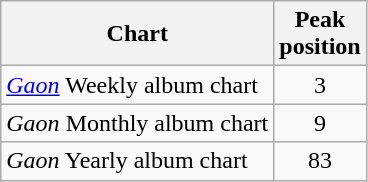<table class="wikitable sortable">
<tr>
<th>Chart</th>
<th>Peak<br>position</th>
</tr>
<tr>
<td><em><a href='#'>Gaon</a></em> Weekly album chart</td>
<td align="center">3</td>
</tr>
<tr>
<td><em>Gaon</em> Monthly album chart</td>
<td align="center">9</td>
</tr>
<tr>
<td><em>Gaon</em> Yearly album chart</td>
<td align="center">83</td>
</tr>
</table>
